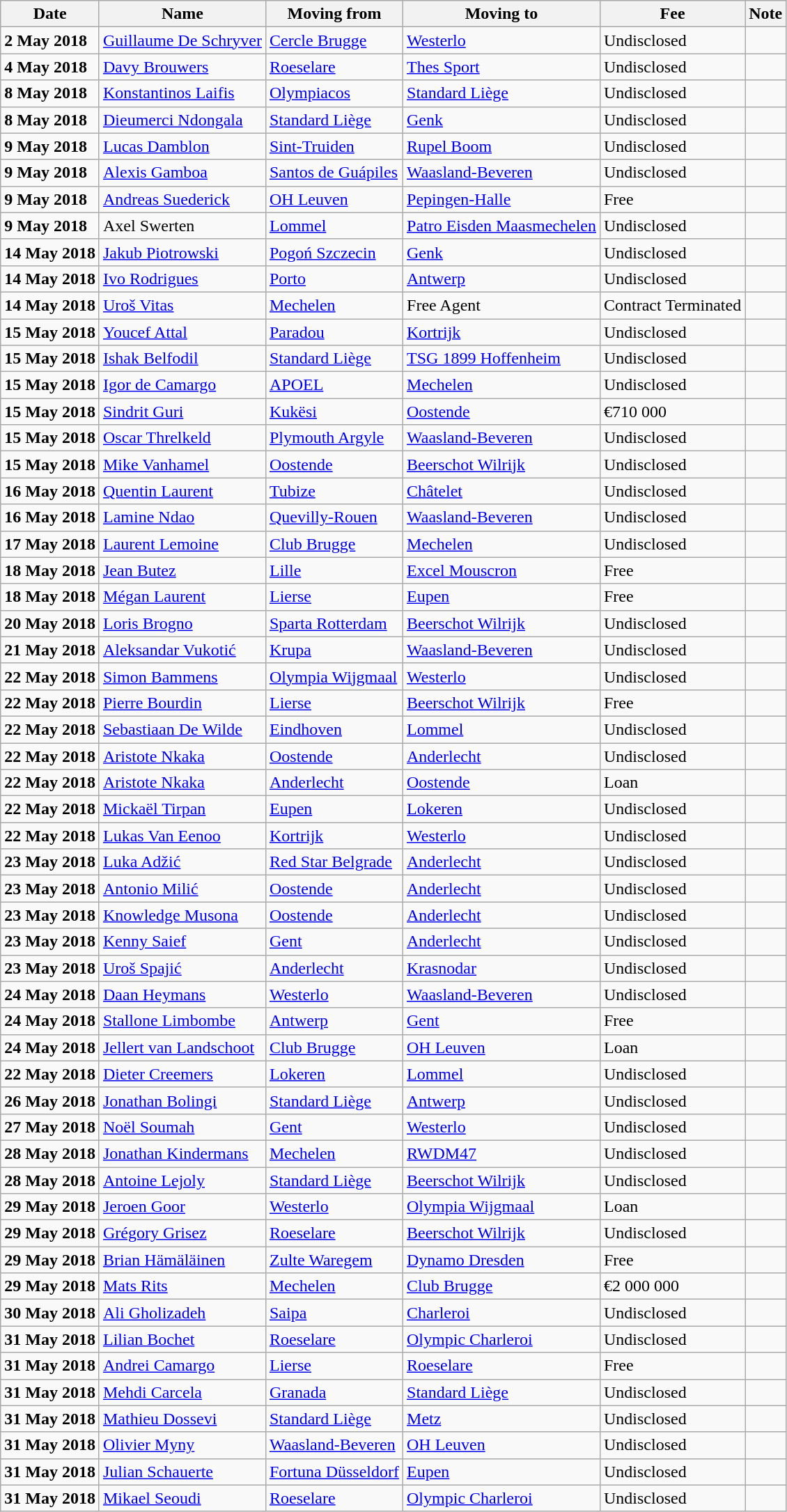<table class="wikitable sortable">
<tr>
<th>Date</th>
<th>Name</th>
<th>Moving from</th>
<th>Moving to</th>
<th>Fee</th>
<th>Note</th>
</tr>
<tr>
<td><strong>2 May 2018</strong></td>
<td> <a href='#'>Guillaume De Schryver</a></td>
<td> <a href='#'>Cercle Brugge</a></td>
<td> <a href='#'>Westerlo</a></td>
<td>Undisclosed </td>
<td></td>
</tr>
<tr>
<td><strong>4 May 2018</strong></td>
<td> <a href='#'>Davy Brouwers</a></td>
<td> <a href='#'>Roeselare</a></td>
<td> <a href='#'>Thes Sport</a></td>
<td>Undisclosed </td>
<td></td>
</tr>
<tr>
<td><strong>8 May 2018</strong></td>
<td> <a href='#'>Konstantinos Laifis</a></td>
<td> <a href='#'>Olympiacos</a></td>
<td> <a href='#'>Standard Liège</a></td>
<td>Undisclosed </td>
<td align=center></td>
</tr>
<tr>
<td><strong>8 May 2018</strong></td>
<td> <a href='#'>Dieumerci Ndongala</a></td>
<td> <a href='#'>Standard Liège</a></td>
<td> <a href='#'>Genk</a></td>
<td>Undisclosed </td>
<td align=center></td>
</tr>
<tr>
<td><strong>9 May 2018</strong></td>
<td> <a href='#'>Lucas Damblon</a></td>
<td> <a href='#'>Sint-Truiden</a></td>
<td> <a href='#'>Rupel Boom</a></td>
<td>Undisclosed </td>
<td align=center></td>
</tr>
<tr>
<td><strong>9 May 2018</strong></td>
<td> <a href='#'>Alexis Gamboa</a></td>
<td> <a href='#'>Santos de Guápiles</a></td>
<td> <a href='#'>Waasland-Beveren</a></td>
<td>Undisclosed </td>
<td></td>
</tr>
<tr>
<td><strong>9 May 2018</strong></td>
<td> <a href='#'>Andreas Suederick</a></td>
<td> <a href='#'>OH Leuven</a></td>
<td> <a href='#'>Pepingen-Halle</a></td>
<td>Free </td>
<td></td>
</tr>
<tr>
<td><strong>9 May 2018</strong></td>
<td> Axel Swerten</td>
<td> <a href='#'>Lommel</a></td>
<td> <a href='#'>Patro Eisden Maasmechelen</a></td>
<td>Undisclosed </td>
<td align=center></td>
</tr>
<tr>
<td><strong>14 May 2018</strong></td>
<td> <a href='#'>Jakub Piotrowski</a></td>
<td> <a href='#'>Pogoń Szczecin</a></td>
<td> <a href='#'>Genk</a></td>
<td>Undisclosed </td>
<td></td>
</tr>
<tr>
<td><strong>14 May 2018</strong></td>
<td> <a href='#'>Ivo Rodrigues</a></td>
<td> <a href='#'>Porto</a></td>
<td> <a href='#'>Antwerp</a></td>
<td>Undisclosed </td>
<td align=center></td>
</tr>
<tr>
<td><strong>14 May 2018</strong></td>
<td> <a href='#'>Uroš Vitas</a></td>
<td> <a href='#'>Mechelen</a></td>
<td>Free Agent</td>
<td>Contract Terminated </td>
<td></td>
</tr>
<tr>
<td><strong>15 May 2018</strong></td>
<td> <a href='#'>Youcef Attal</a></td>
<td> <a href='#'>Paradou</a></td>
<td> <a href='#'>Kortrijk</a></td>
<td>Undisclosed </td>
<td align=center></td>
</tr>
<tr>
<td><strong>15 May 2018</strong></td>
<td> <a href='#'>Ishak Belfodil</a></td>
<td> <a href='#'>Standard Liège</a></td>
<td> <a href='#'>TSG 1899 Hoffenheim</a></td>
<td>Undisclosed </td>
<td align=center></td>
</tr>
<tr>
<td><strong>15 May 2018</strong></td>
<td> <a href='#'>Igor de Camargo</a></td>
<td> <a href='#'>APOEL</a></td>
<td> <a href='#'>Mechelen</a></td>
<td>Undisclosed </td>
<td></td>
</tr>
<tr>
<td><strong>15 May 2018</strong></td>
<td> <a href='#'>Sindrit Guri</a></td>
<td> <a href='#'>Kukësi</a></td>
<td> <a href='#'>Oostende</a></td>
<td>€710 000</td>
<td></td>
</tr>
<tr>
<td><strong>15 May 2018</strong></td>
<td> <a href='#'>Oscar Threlkeld</a></td>
<td> <a href='#'>Plymouth Argyle</a></td>
<td> <a href='#'>Waasland-Beveren</a></td>
<td>Undisclosed </td>
<td></td>
</tr>
<tr>
<td><strong>15 May 2018</strong></td>
<td> <a href='#'>Mike Vanhamel</a></td>
<td> <a href='#'>Oostende</a></td>
<td> <a href='#'>Beerschot Wilrijk</a></td>
<td>Undisclosed </td>
<td></td>
</tr>
<tr>
<td><strong>16 May 2018</strong></td>
<td> <a href='#'>Quentin Laurent</a></td>
<td> <a href='#'>Tubize</a></td>
<td> <a href='#'>Châtelet</a></td>
<td>Undisclosed </td>
<td></td>
</tr>
<tr>
<td><strong>16 May 2018</strong></td>
<td> <a href='#'>Lamine Ndao</a></td>
<td> <a href='#'>Quevilly-Rouen</a></td>
<td> <a href='#'>Waasland-Beveren</a></td>
<td>Undisclosed </td>
<td></td>
</tr>
<tr>
<td><strong>17 May 2018</strong></td>
<td> <a href='#'>Laurent Lemoine</a></td>
<td> <a href='#'>Club Brugge</a></td>
<td> <a href='#'>Mechelen</a></td>
<td>Undisclosed </td>
<td align=center></td>
</tr>
<tr>
<td><strong>18 May 2018</strong></td>
<td> <a href='#'>Jean Butez</a></td>
<td> <a href='#'>Lille</a></td>
<td> <a href='#'>Excel Mouscron</a></td>
<td>Free </td>
<td align=center></td>
</tr>
<tr>
<td><strong>18 May 2018</strong></td>
<td> <a href='#'>Mégan Laurent</a></td>
<td> <a href='#'>Lierse</a></td>
<td> <a href='#'>Eupen</a></td>
<td>Free </td>
<td></td>
</tr>
<tr>
<td><strong>20 May 2018</strong></td>
<td> <a href='#'>Loris Brogno</a></td>
<td> <a href='#'>Sparta Rotterdam</a></td>
<td> <a href='#'>Beerschot Wilrijk</a></td>
<td>Undisclosed </td>
<td></td>
</tr>
<tr>
<td><strong>21 May 2018</strong></td>
<td> <a href='#'>Aleksandar Vukotić</a></td>
<td> <a href='#'>Krupa</a></td>
<td> <a href='#'>Waasland-Beveren</a></td>
<td>Undisclosed </td>
<td></td>
</tr>
<tr>
<td><strong>22 May 2018</strong></td>
<td> <a href='#'>Simon Bammens</a></td>
<td> <a href='#'>Olympia Wijgmaal</a></td>
<td> <a href='#'>Westerlo</a></td>
<td>Undisclosed </td>
<td></td>
</tr>
<tr>
<td><strong>22 May 2018</strong></td>
<td> <a href='#'>Pierre Bourdin</a></td>
<td> <a href='#'>Lierse</a></td>
<td> <a href='#'>Beerschot Wilrijk</a></td>
<td>Free </td>
<td></td>
</tr>
<tr>
<td><strong>22 May 2018</strong></td>
<td> <a href='#'>Sebastiaan De Wilde</a></td>
<td> <a href='#'>Eindhoven</a></td>
<td> <a href='#'>Lommel</a></td>
<td>Undisclosed </td>
<td></td>
</tr>
<tr>
<td><strong>22 May 2018</strong></td>
<td> <a href='#'>Aristote Nkaka</a></td>
<td> <a href='#'>Oostende</a></td>
<td> <a href='#'>Anderlecht</a></td>
<td>Undisclosed </td>
<td></td>
</tr>
<tr>
<td><strong>22 May 2018</strong></td>
<td> <a href='#'>Aristote Nkaka</a></td>
<td> <a href='#'>Anderlecht</a></td>
<td> <a href='#'>Oostende</a></td>
<td>Loan </td>
<td></td>
</tr>
<tr>
<td><strong>22 May 2018</strong></td>
<td> <a href='#'>Mickaël Tirpan</a></td>
<td> <a href='#'>Eupen</a></td>
<td> <a href='#'>Lokeren</a></td>
<td>Undisclosed </td>
<td></td>
</tr>
<tr>
<td><strong>22 May 2018</strong></td>
<td> <a href='#'>Lukas Van Eenoo</a></td>
<td> <a href='#'>Kortrijk</a></td>
<td> <a href='#'>Westerlo</a></td>
<td>Undisclosed </td>
<td align=center></td>
</tr>
<tr>
<td><strong>23 May 2018</strong></td>
<td> <a href='#'>Luka Adžić</a></td>
<td> <a href='#'>Red Star Belgrade</a></td>
<td> <a href='#'>Anderlecht</a></td>
<td>Undisclosed </td>
<td></td>
</tr>
<tr>
<td><strong>23 May 2018</strong></td>
<td> <a href='#'>Antonio Milić</a></td>
<td> <a href='#'>Oostende</a></td>
<td> <a href='#'>Anderlecht</a></td>
<td>Undisclosed </td>
<td></td>
</tr>
<tr>
<td><strong>23 May 2018</strong></td>
<td> <a href='#'>Knowledge Musona</a></td>
<td> <a href='#'>Oostende</a></td>
<td> <a href='#'>Anderlecht</a></td>
<td>Undisclosed </td>
<td></td>
</tr>
<tr>
<td><strong>23 May 2018</strong></td>
<td> <a href='#'>Kenny Saief</a></td>
<td> <a href='#'>Gent</a></td>
<td> <a href='#'>Anderlecht</a></td>
<td>Undisclosed </td>
<td align=center></td>
</tr>
<tr>
<td><strong>23 May 2018</strong></td>
<td> <a href='#'>Uroš Spajić</a></td>
<td> <a href='#'>Anderlecht</a></td>
<td> <a href='#'>Krasnodar</a></td>
<td>Undisclosed </td>
<td></td>
</tr>
<tr>
<td><strong>24 May 2018</strong></td>
<td> <a href='#'>Daan Heymans</a></td>
<td> <a href='#'>Westerlo</a></td>
<td> <a href='#'>Waasland-Beveren</a></td>
<td>Undisclosed </td>
<td></td>
</tr>
<tr>
<td><strong>24 May 2018</strong></td>
<td> <a href='#'>Stallone Limbombe</a></td>
<td> <a href='#'>Antwerp</a></td>
<td> <a href='#'>Gent</a></td>
<td>Free </td>
<td></td>
</tr>
<tr>
<td><strong>24 May 2018</strong></td>
<td> <a href='#'>Jellert van Landschoot</a></td>
<td> <a href='#'>Club Brugge</a></td>
<td> <a href='#'>OH Leuven</a></td>
<td>Loan </td>
<td align=center></td>
</tr>
<tr>
<td><strong>22 May 2018</strong></td>
<td> <a href='#'>Dieter Creemers</a></td>
<td> <a href='#'>Lokeren</a></td>
<td> <a href='#'>Lommel</a></td>
<td>Undisclosed </td>
<td></td>
</tr>
<tr>
<td><strong>26 May 2018</strong></td>
<td> <a href='#'>Jonathan Bolingi</a></td>
<td> <a href='#'>Standard Liège</a></td>
<td> <a href='#'>Antwerp</a></td>
<td>Undisclosed </td>
<td align=center></td>
</tr>
<tr>
<td><strong>27 May 2018</strong></td>
<td> <a href='#'>Noël Soumah</a></td>
<td> <a href='#'>Gent</a></td>
<td> <a href='#'>Westerlo</a></td>
<td>Undisclosed </td>
<td align=center></td>
</tr>
<tr>
<td><strong>28 May 2018</strong></td>
<td> <a href='#'>Jonathan Kindermans</a></td>
<td> <a href='#'>Mechelen</a></td>
<td> <a href='#'>RWDM47</a></td>
<td>Undisclosed </td>
<td align=center></td>
</tr>
<tr>
<td><strong>28 May 2018</strong></td>
<td> <a href='#'>Antoine Lejoly</a></td>
<td> <a href='#'>Standard Liège</a></td>
<td> <a href='#'>Beerschot Wilrijk</a></td>
<td>Undisclosed </td>
<td></td>
</tr>
<tr>
<td><strong>29 May 2018</strong></td>
<td> <a href='#'>Jeroen Goor</a></td>
<td> <a href='#'>Westerlo</a></td>
<td> <a href='#'>Olympia Wijgmaal</a></td>
<td>Loan </td>
<td></td>
</tr>
<tr>
<td><strong>29 May 2018</strong></td>
<td> <a href='#'>Grégory Grisez</a></td>
<td> <a href='#'>Roeselare</a></td>
<td> <a href='#'>Beerschot Wilrijk</a></td>
<td>Undisclosed </td>
<td></td>
</tr>
<tr>
<td><strong>29 May 2018</strong></td>
<td> <a href='#'>Brian Hämäläinen</a></td>
<td> <a href='#'>Zulte Waregem</a></td>
<td> <a href='#'>Dynamo Dresden</a></td>
<td>Free </td>
<td></td>
</tr>
<tr>
<td><strong>29 May 2018</strong></td>
<td> <a href='#'>Mats Rits</a></td>
<td> <a href='#'>Mechelen</a></td>
<td> <a href='#'>Club Brugge</a></td>
<td>€2 000 000 </td>
<td></td>
</tr>
<tr>
<td><strong>30 May 2018</strong></td>
<td> <a href='#'>Ali Gholizadeh</a></td>
<td> <a href='#'>Saipa</a></td>
<td> <a href='#'>Charleroi</a></td>
<td>Undisclosed </td>
<td></td>
</tr>
<tr>
<td><strong>31 May 2018</strong></td>
<td> <a href='#'>Lilian Bochet</a></td>
<td> <a href='#'>Roeselare</a></td>
<td> <a href='#'>Olympic Charleroi</a></td>
<td>Undisclosed </td>
<td></td>
</tr>
<tr>
<td><strong>31 May 2018</strong></td>
<td> <a href='#'>Andrei Camargo</a></td>
<td> <a href='#'>Lierse</a></td>
<td> <a href='#'>Roeselare</a></td>
<td>Free </td>
<td></td>
</tr>
<tr>
<td><strong>31 May 2018</strong></td>
<td> <a href='#'>Mehdi Carcela</a></td>
<td> <a href='#'>Granada</a></td>
<td> <a href='#'>Standard Liège</a></td>
<td>Undisclosed </td>
<td align=center></td>
</tr>
<tr>
<td><strong>31 May 2018</strong></td>
<td> <a href='#'>Mathieu Dossevi</a></td>
<td> <a href='#'>Standard Liège</a></td>
<td> <a href='#'>Metz</a></td>
<td>Undisclosed </td>
<td align=center></td>
</tr>
<tr>
<td><strong>31 May 2018</strong></td>
<td> <a href='#'>Olivier Myny</a></td>
<td> <a href='#'>Waasland-Beveren</a></td>
<td> <a href='#'>OH Leuven</a></td>
<td>Undisclosed </td>
<td></td>
</tr>
<tr>
<td><strong>31 May 2018</strong></td>
<td> <a href='#'>Julian Schauerte</a></td>
<td> <a href='#'>Fortuna Düsseldorf</a></td>
<td> <a href='#'>Eupen</a></td>
<td>Undisclosed </td>
<td></td>
</tr>
<tr>
<td><strong>31 May 2018</strong></td>
<td> <a href='#'>Mikael Seoudi</a></td>
<td> <a href='#'>Roeselare</a></td>
<td> <a href='#'>Olympic Charleroi</a></td>
<td>Undisclosed </td>
<td></td>
</tr>
</table>
